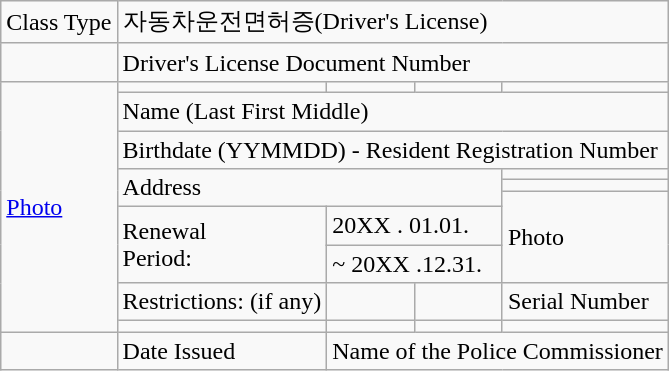<table class="wikitable">
<tr>
<td>Class Type</td>
<td colspan="4">자동차운전면허증(Driver's License)</td>
</tr>
<tr>
<td></td>
<td colspan="4">Driver's License Document Number</td>
</tr>
<tr>
<td rowspan="10"><a href='#'>Photo</a></td>
<td></td>
<td></td>
<td></td>
<td></td>
</tr>
<tr>
<td colspan="4">Name (Last First Middle)</td>
</tr>
<tr>
<td colspan="4">Birthdate (YYMMDD) - Resident Registration Number</td>
</tr>
<tr>
<td colspan="3" rowspan="3">Address</td>
<td></td>
</tr>
<tr>
<td></td>
</tr>
<tr>
<td rowspan="3">Photo</td>
</tr>
<tr>
<td rowspan="2">Renewal<br>Period:</td>
<td colspan="2">20XX . 01.01.</td>
</tr>
<tr>
<td colspan="2">~ 20XX .12.31.</td>
</tr>
<tr>
<td>Restrictions: (if any)</td>
<td></td>
<td></td>
<td>Serial Number</td>
</tr>
<tr>
<td></td>
<td></td>
<td></td>
<td></td>
</tr>
<tr>
<td></td>
<td>Date Issued</td>
<td colspan="3">Name of the Police Commissioner</td>
</tr>
</table>
